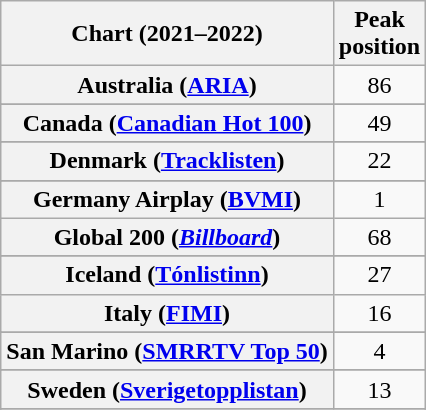<table class="wikitable sortable plainrowheaders" style="text-align:center">
<tr>
<th scope="col">Chart (2021–2022)</th>
<th scope="col">Peak<br>position</th>
</tr>
<tr>
<th scope="row">Australia (<a href='#'>ARIA</a>)</th>
<td>86</td>
</tr>
<tr>
</tr>
<tr>
</tr>
<tr>
</tr>
<tr>
<th scope="row">Canada (<a href='#'>Canadian Hot 100</a>)</th>
<td>49</td>
</tr>
<tr>
</tr>
<tr>
<th scope="row">Denmark (<a href='#'>Tracklisten</a>)</th>
<td>22</td>
</tr>
<tr>
</tr>
<tr>
</tr>
<tr>
<th scope="row">Germany Airplay (<a href='#'>BVMI</a>)</th>
<td>1</td>
</tr>
<tr>
<th scope="row">Global 200 (<a href='#'><em>Billboard</em></a>)</th>
<td>68</td>
</tr>
<tr>
</tr>
<tr>
</tr>
<tr>
</tr>
<tr>
<th scope="row">Iceland (<a href='#'>Tónlistinn</a>)</th>
<td>27</td>
</tr>
<tr>
<th scope="row">Italy (<a href='#'>FIMI</a>)</th>
<td>16</td>
</tr>
<tr>
</tr>
<tr>
</tr>
<tr>
</tr>
<tr>
</tr>
<tr>
<th scope="row">San Marino (<a href='#'>SMRRTV Top 50</a>)</th>
<td>4</td>
</tr>
<tr>
</tr>
<tr>
</tr>
<tr>
<th scope="row">Sweden (<a href='#'>Sverigetopplistan</a>)</th>
<td>13</td>
</tr>
<tr>
</tr>
<tr>
</tr>
</table>
